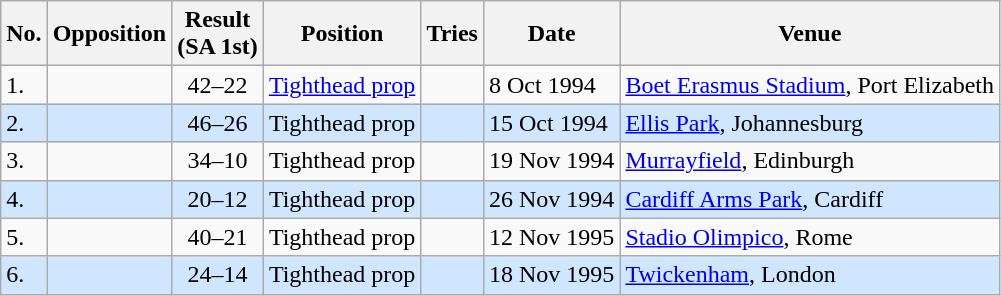<table class="wikitable sortable">
<tr>
<th>No.</th>
<th>Opposition</th>
<th>Result<br>(SA 1st)</th>
<th>Position</th>
<th>Tries</th>
<th>Date</th>
<th>Venue</th>
</tr>
<tr>
<td>1.</td>
<td></td>
<td align="center">42–22</td>
<td><a href='#'>Tighthead prop</a></td>
<td></td>
<td>8 Oct 1994</td>
<td><a href='#'>Boet Erasmus Stadium</a>, Port Elizabeth</td>
</tr>
<tr style="background: #D0E6FF;">
<td>2.</td>
<td></td>
<td align="center">46–26</td>
<td>Tighthead prop</td>
<td></td>
<td>15 Oct 1994</td>
<td><a href='#'>Ellis Park</a>, Johannesburg</td>
</tr>
<tr>
<td>3.</td>
<td></td>
<td align="center">34–10</td>
<td>Tighthead prop</td>
<td></td>
<td>19 Nov 1994</td>
<td><a href='#'>Murrayfield</a>, Edinburgh</td>
</tr>
<tr style="background: #D0E6FF;">
<td>4.</td>
<td></td>
<td align="center">20–12</td>
<td>Tighthead prop</td>
<td></td>
<td>26 Nov 1994</td>
<td><a href='#'>Cardiff Arms Park</a>, Cardiff</td>
</tr>
<tr>
<td>5.</td>
<td></td>
<td align="center">40–21</td>
<td>Tighthead prop</td>
<td></td>
<td>12 Nov 1995</td>
<td><a href='#'>Stadio Olimpico</a>, Rome</td>
</tr>
<tr style="background: #D0E6FF;">
<td>6.</td>
<td></td>
<td align="center">24–14</td>
<td>Tighthead prop</td>
<td></td>
<td>18 Nov 1995</td>
<td><a href='#'>Twickenham</a>, London</td>
</tr>
</table>
